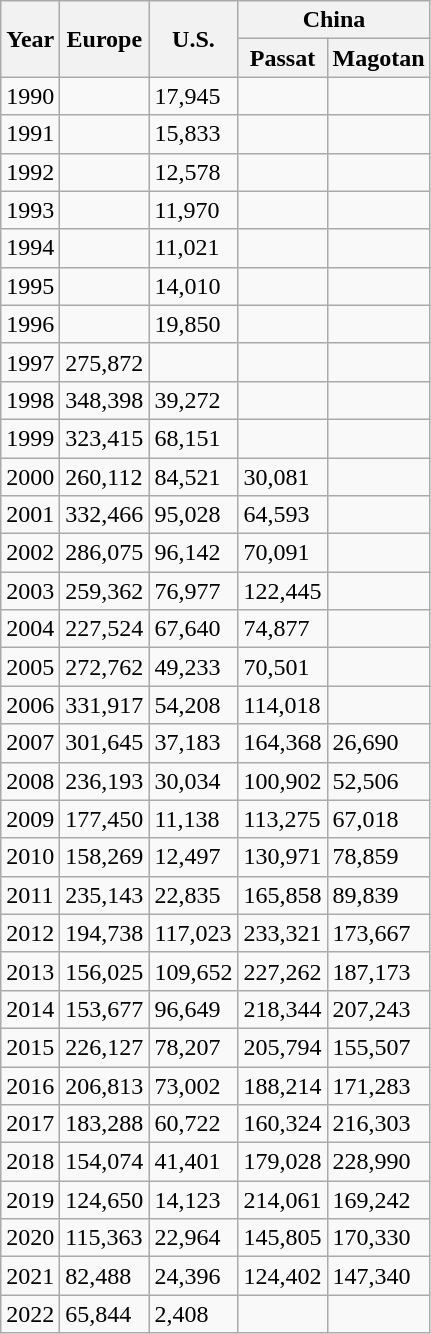<table class="wikitable">
<tr>
<th rowspan="2">Year</th>
<th rowspan="2">Europe</th>
<th rowspan="2">U.S.</th>
<th colspan="2">China</th>
</tr>
<tr>
<th>Passat</th>
<th>Magotan</th>
</tr>
<tr>
<td>1990</td>
<td></td>
<td>17,945</td>
<td></td>
<td></td>
</tr>
<tr>
<td>1991</td>
<td></td>
<td>15,833</td>
<td></td>
<td></td>
</tr>
<tr>
<td>1992</td>
<td></td>
<td>12,578</td>
<td></td>
<td></td>
</tr>
<tr>
<td>1993</td>
<td></td>
<td>11,970</td>
<td></td>
<td></td>
</tr>
<tr>
<td>1994</td>
<td></td>
<td>11,021</td>
<td></td>
<td></td>
</tr>
<tr>
<td>1995</td>
<td></td>
<td>14,010</td>
<td></td>
<td></td>
</tr>
<tr>
<td>1996</td>
<td></td>
<td>19,850</td>
<td></td>
<td></td>
</tr>
<tr>
<td>1997</td>
<td>275,872</td>
<td></td>
<td></td>
<td></td>
</tr>
<tr>
<td>1998</td>
<td>348,398</td>
<td>39,272</td>
<td></td>
<td></td>
</tr>
<tr>
<td>1999</td>
<td>323,415</td>
<td>68,151</td>
<td></td>
<td></td>
</tr>
<tr>
<td>2000</td>
<td>260,112</td>
<td>84,521</td>
<td>30,081</td>
<td></td>
</tr>
<tr>
<td>2001</td>
<td>332,466</td>
<td>95,028</td>
<td>64,593</td>
<td></td>
</tr>
<tr>
<td>2002</td>
<td>286,075</td>
<td>96,142</td>
<td>70,091</td>
<td></td>
</tr>
<tr>
<td>2003</td>
<td>259,362</td>
<td>76,977</td>
<td>122,445</td>
<td></td>
</tr>
<tr>
<td>2004</td>
<td>227,524</td>
<td>67,640</td>
<td>74,877</td>
<td></td>
</tr>
<tr>
<td>2005</td>
<td>272,762</td>
<td>49,233</td>
<td>70,501</td>
<td></td>
</tr>
<tr>
<td>2006</td>
<td>331,917</td>
<td>54,208</td>
<td>114,018</td>
<td></td>
</tr>
<tr>
<td>2007</td>
<td>301,645</td>
<td>37,183</td>
<td>164,368</td>
<td>26,690</td>
</tr>
<tr>
<td>2008</td>
<td>236,193</td>
<td>30,034</td>
<td>100,902</td>
<td>52,506</td>
</tr>
<tr>
<td>2009</td>
<td>177,450</td>
<td>11,138</td>
<td>113,275</td>
<td>67,018</td>
</tr>
<tr>
<td>2010</td>
<td>158,269</td>
<td>12,497</td>
<td>130,971</td>
<td>78,859</td>
</tr>
<tr>
<td>2011</td>
<td>235,143</td>
<td>22,835</td>
<td>165,858</td>
<td>89,839</td>
</tr>
<tr>
<td>2012</td>
<td>194,738</td>
<td>117,023</td>
<td>233,321</td>
<td>173,667</td>
</tr>
<tr>
<td>2013</td>
<td>156,025</td>
<td>109,652</td>
<td>227,262</td>
<td>187,173</td>
</tr>
<tr>
<td>2014</td>
<td>153,677</td>
<td>96,649</td>
<td>218,344</td>
<td>207,243</td>
</tr>
<tr>
<td>2015</td>
<td>226,127</td>
<td>78,207</td>
<td>205,794</td>
<td>155,507</td>
</tr>
<tr>
<td>2016</td>
<td>206,813</td>
<td>73,002</td>
<td>188,214</td>
<td>171,283</td>
</tr>
<tr>
<td>2017</td>
<td>183,288</td>
<td>60,722</td>
<td>160,324</td>
<td>216,303</td>
</tr>
<tr>
<td>2018</td>
<td>154,074</td>
<td>41,401</td>
<td>179,028</td>
<td>228,990</td>
</tr>
<tr>
<td>2019</td>
<td>124,650</td>
<td>14,123</td>
<td>214,061</td>
<td>169,242</td>
</tr>
<tr>
<td>2020</td>
<td>115,363</td>
<td>22,964</td>
<td>145,805</td>
<td>170,330</td>
</tr>
<tr>
<td>2021</td>
<td>82,488</td>
<td>24,396</td>
<td>124,402</td>
<td>147,340</td>
</tr>
<tr>
<td>2022</td>
<td>65,844</td>
<td>2,408</td>
<td></td>
<td></td>
</tr>
</table>
